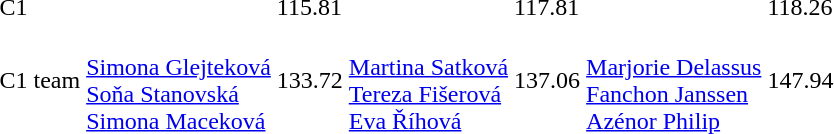<table>
<tr>
<td>C1</td>
<td></td>
<td>115.81</td>
<td></td>
<td>117.81</td>
<td></td>
<td>118.26</td>
</tr>
<tr>
<td>C1 team</td>
<td><br><a href='#'>Simona Glejteková</a><br><a href='#'>Soňa Stanovská</a><br><a href='#'>Simona Maceková</a></td>
<td>133.72</td>
<td><br><a href='#'>Martina Satková</a><br><a href='#'>Tereza Fišerová</a><br><a href='#'>Eva Říhová</a></td>
<td>137.06</td>
<td><br><a href='#'>Marjorie Delassus</a><br><a href='#'>Fanchon Janssen</a><br><a href='#'>Azénor Philip</a></td>
<td>147.94</td>
</tr>
</table>
